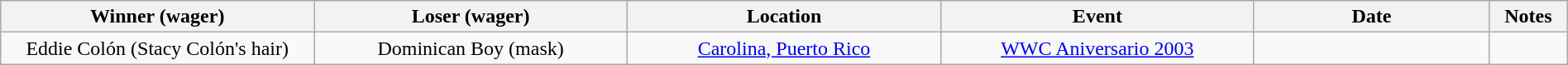<table class="wikitable sortable" style="width:100%;">
<tr>
<th width=20%>Winner (wager)</th>
<th width=20%>Loser (wager)</th>
<th width=20%>Location</th>
<th width=20%>Event</th>
<th width=15%>Date</th>
<th width=5%>Notes</th>
</tr>
<tr style="text-align:center;">
<td>Eddie Colón (Stacy Colón's hair)</td>
<td>Dominican Boy (mask)</td>
<td><a href='#'>Carolina, Puerto Rico</a></td>
<td><a href='#'>WWC Aniversario 2003</a></td>
<td></td>
<td></td>
</tr>
</table>
